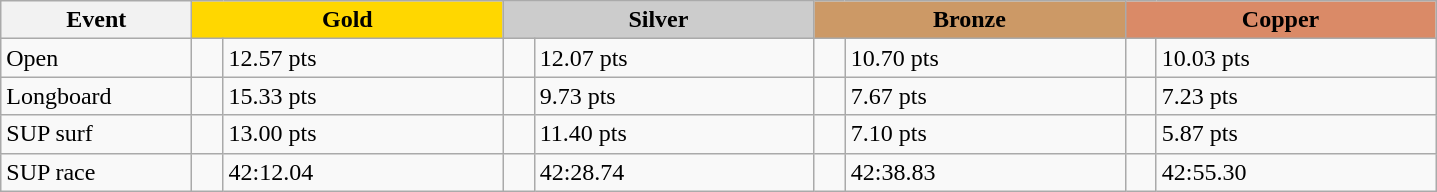<table class=wikitable>
<tr>
<th width=120px>Event</th>
<th style="background:#FFD700" width=200px colspan=2>Gold</th>
<th style="background:#CCCCCC" width=200px colspan=2>Silver</th>
<th style="background:#CC9966" width=200px colspan=2>Bronze</th>
<th style="background:#DA8A67" width=200px colspan=2>Copper</th>
</tr>
<tr>
<td>Open<br></td>
<td></td>
<td>12.57 pts</td>
<td></td>
<td>12.07 pts</td>
<td></td>
<td>10.70 pts</td>
<td></td>
<td>10.03 pts</td>
</tr>
<tr>
<td>Longboard<br></td>
<td></td>
<td>15.33 pts</td>
<td></td>
<td>9.73 pts</td>
<td></td>
<td>7.67 pts</td>
<td></td>
<td>7.23 pts</td>
</tr>
<tr>
<td>SUP surf<br></td>
<td></td>
<td>13.00 pts</td>
<td></td>
<td>11.40 pts</td>
<td></td>
<td>7.10 pts</td>
<td></td>
<td>5.87 pts</td>
</tr>
<tr>
<td>SUP race<br></td>
<td></td>
<td>42:12.04</td>
<td></td>
<td>42:28.74</td>
<td></td>
<td>42:38.83</td>
<td></td>
<td>42:55.30</td>
</tr>
</table>
